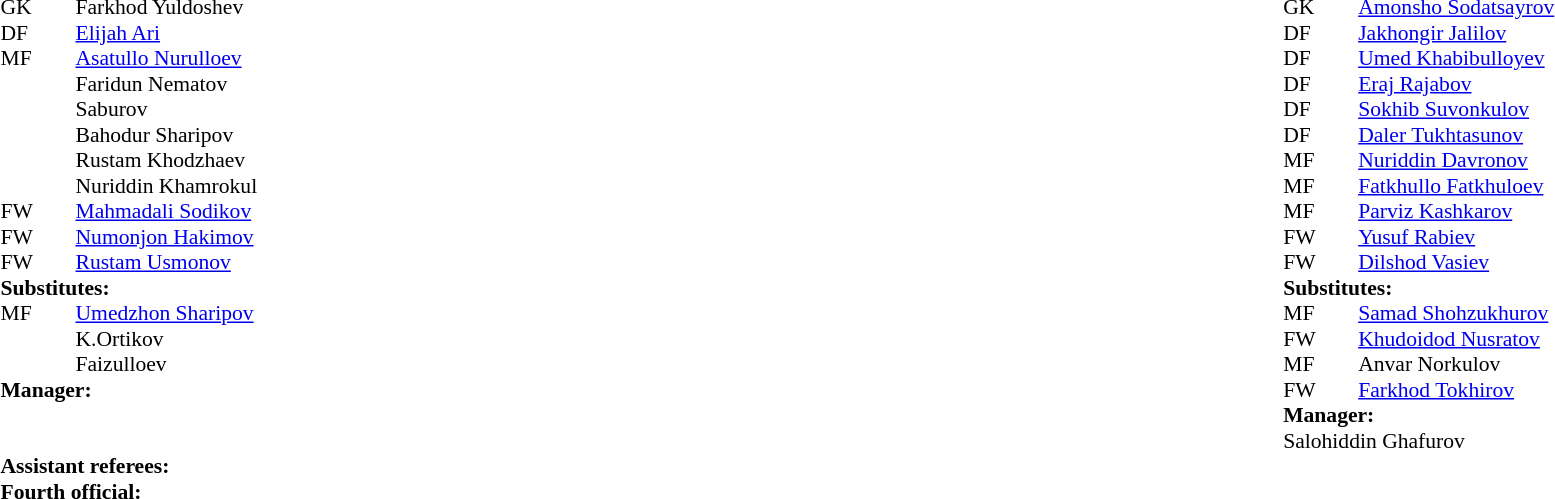<table width="100%">
<tr>
<td valign="top" width="50%"><br><table style="font-size: 90%" cellspacing="0" cellpadding="0">
<tr>
<td colspan="4"></td>
</tr>
<tr>
<th width=25></th>
<th width=25></th>
</tr>
<tr>
<td>GK</td>
<td><strong> </strong></td>
<td> Farkhod Yuldoshev</td>
<td></td>
<td></td>
</tr>
<tr>
<td>DF</td>
<td><strong> </strong></td>
<td> <a href='#'>Elijah Ari</a></td>
<td></td>
<td></td>
</tr>
<tr>
<td>MF</td>
<td><strong> </strong></td>
<td> <a href='#'>Asatullo Nurulloev</a></td>
<td></td>
<td></td>
</tr>
<tr>
<td></td>
<td><strong> </strong></td>
<td> Faridun Nematov</td>
<td></td>
<td></td>
</tr>
<tr>
<td></td>
<td><strong> </strong></td>
<td> Saburov</td>
<td></td>
<td></td>
</tr>
<tr>
<td></td>
<td><strong> </strong></td>
<td> Bahodur Sharipov</td>
<td></td>
<td></td>
</tr>
<tr>
<td></td>
<td><strong> </strong></td>
<td> Rustam Khodzhaev</td>
<td></td>
<td></td>
</tr>
<tr>
<td></td>
<td><strong> </strong></td>
<td> Nuriddin Khamrokul</td>
<td></td>
<td></td>
</tr>
<tr>
<td>FW</td>
<td><strong> </strong></td>
<td> <a href='#'>Mahmadali Sodikov</a></td>
<td></td>
<td></td>
</tr>
<tr>
<td>FW</td>
<td><strong> </strong></td>
<td> <a href='#'>Numonjon Hakimov</a></td>
<td></td>
<td></td>
</tr>
<tr>
<td>FW</td>
<td><strong> </strong></td>
<td> <a href='#'>Rustam Usmonov</a></td>
<td></td>
<td></td>
</tr>
<tr>
<td colspan=3><strong>Substitutes:</strong></td>
</tr>
<tr>
<td>MF</td>
<td><strong> </strong></td>
<td> <a href='#'>Umedzhon Sharipov</a></td>
<td></td>
<td></td>
</tr>
<tr>
<td></td>
<td><strong> </strong></td>
<td> K.Ortikov</td>
<td></td>
<td></td>
</tr>
<tr>
<td></td>
<td><strong> </strong></td>
<td> Faizulloev</td>
<td></td>
<td></td>
</tr>
<tr>
<td colspan=3><strong>Manager:</strong></td>
</tr>
<tr>
<td colspan=4><br><br><strong>Assistant referees:</strong>
<br><strong>Fourth official:</strong></td>
</tr>
</table>
</td>
<td valign="top"></td>
<td valign="top" width="50%"><br><table style="font-size: 90%" cellspacing="0" cellpadding="0" align=center>
<tr>
<td colspan="4"></td>
</tr>
<tr>
<th width=25></th>
<th width=25></th>
</tr>
<tr>
<td>GK</td>
<td><strong> </strong></td>
<td> <a href='#'>Amonsho Sodatsayrov</a></td>
<td></td>
<td></td>
</tr>
<tr>
<td>DF</td>
<td><strong> </strong></td>
<td> <a href='#'>Jakhongir Jalilov</a></td>
<td></td>
<td></td>
</tr>
<tr>
<td>DF</td>
<td><strong> </strong></td>
<td> <a href='#'>Umed Khabibulloyev</a></td>
<td></td>
</tr>
<tr>
<td>DF</td>
<td><strong> </strong></td>
<td> <a href='#'>Eraj Rajabov</a></td>
<td></td>
<td></td>
</tr>
<tr>
<td>DF</td>
<td><strong> </strong></td>
<td> <a href='#'>Sokhib Suvonkulov</a></td>
<td></td>
<td></td>
</tr>
<tr>
<td>DF</td>
<td><strong> </strong></td>
<td> <a href='#'>Daler Tukhtasunov</a></td>
<td></td>
<td></td>
</tr>
<tr>
<td>MF</td>
<td><strong> </strong></td>
<td> <a href='#'>Nuriddin Davronov</a></td>
<td></td>
<td></td>
</tr>
<tr>
<td>MF</td>
<td><strong> </strong></td>
<td> <a href='#'>Fatkhullo Fatkhuloev</a></td>
<td></td>
<td></td>
</tr>
<tr>
<td>MF</td>
<td><strong> </strong></td>
<td> <a href='#'>Parviz Kashkarov</a></td>
<td></td>
<td></td>
</tr>
<tr>
<td>FW</td>
<td><strong> </strong></td>
<td> <a href='#'>Yusuf Rabiev</a></td>
<td></td>
<td></td>
</tr>
<tr>
<td>FW</td>
<td><strong> </strong></td>
<td> <a href='#'>Dilshod Vasiev</a></td>
<td></td>
<td></td>
</tr>
<tr>
<td colspan=3><strong>Substitutes:</strong></td>
</tr>
<tr>
<td>MF</td>
<td><strong> </strong></td>
<td> <a href='#'>Samad Shohzukhurov</a></td>
<td></td>
<td></td>
</tr>
<tr>
<td>FW</td>
<td><strong> </strong></td>
<td> <a href='#'>Khudoidod Nusratov</a></td>
<td></td>
<td></td>
</tr>
<tr>
<td>MF</td>
<td><strong> </strong></td>
<td> Anvar Norkulov</td>
<td></td>
<td></td>
</tr>
<tr>
<td>FW</td>
<td><strong> </strong></td>
<td> <a href='#'>Farkhod Tokhirov</a></td>
<td></td>
<td></td>
</tr>
<tr>
<td colspan=3><strong>Manager:</strong></td>
</tr>
<tr>
<td colspan=4> Salohiddin Ghafurov</td>
</tr>
<tr>
</tr>
</table>
</td>
</tr>
</table>
